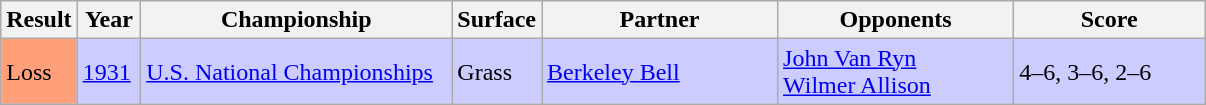<table class="sortable wikitable">
<tr>
<th style="width:40px">Result</th>
<th style="width:35px">Year</th>
<th style="width:200px">Championship</th>
<th style="width:50px">Surface</th>
<th style="width:150px">Partner</th>
<th style="width:150px">Opponents</th>
<th style="width:120px" class="unsortable">Score</th>
</tr>
<tr style="background:#ccf;">
<td style="background:#ffa07a;">Loss</td>
<td><a href='#'>1931</a></td>
<td><a href='#'>U.S. National Championships</a></td>
<td>Grass</td>
<td> <a href='#'>Berkeley Bell</a></td>
<td> <a href='#'>John Van Ryn</a> <br>  <a href='#'>Wilmer Allison</a></td>
<td>4–6, 3–6, 2–6</td>
</tr>
</table>
